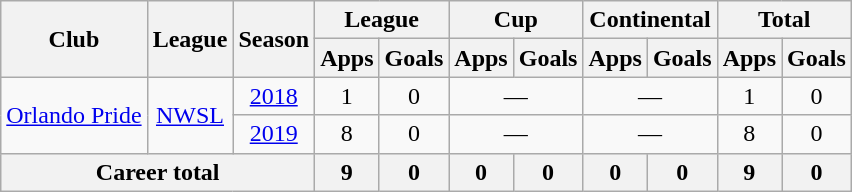<table class="wikitable" style="text-align: center;">
<tr>
<th rowspan="2">Club</th>
<th rowspan="2">League</th>
<th rowspan="2">Season</th>
<th colspan="2">League</th>
<th colspan="2">Cup</th>
<th colspan="2">Continental</th>
<th colspan="2">Total</th>
</tr>
<tr>
<th>Apps</th>
<th>Goals</th>
<th>Apps</th>
<th>Goals</th>
<th>Apps</th>
<th>Goals</th>
<th>Apps</th>
<th>Goals</th>
</tr>
<tr>
<td rowspan="2"><a href='#'>Orlando Pride</a></td>
<td rowspan="2"><a href='#'>NWSL</a></td>
<td><a href='#'>2018</a></td>
<td>1</td>
<td>0</td>
<td colspan="2">—</td>
<td colspan="2">—</td>
<td>1</td>
<td>0</td>
</tr>
<tr>
<td><a href='#'>2019</a></td>
<td>8</td>
<td>0</td>
<td colspan="2">—</td>
<td colspan="2">—</td>
<td>8</td>
<td>0</td>
</tr>
<tr>
<th colspan="3">Career total</th>
<th>9</th>
<th>0</th>
<th>0</th>
<th>0</th>
<th>0</th>
<th>0</th>
<th>9</th>
<th>0</th>
</tr>
</table>
